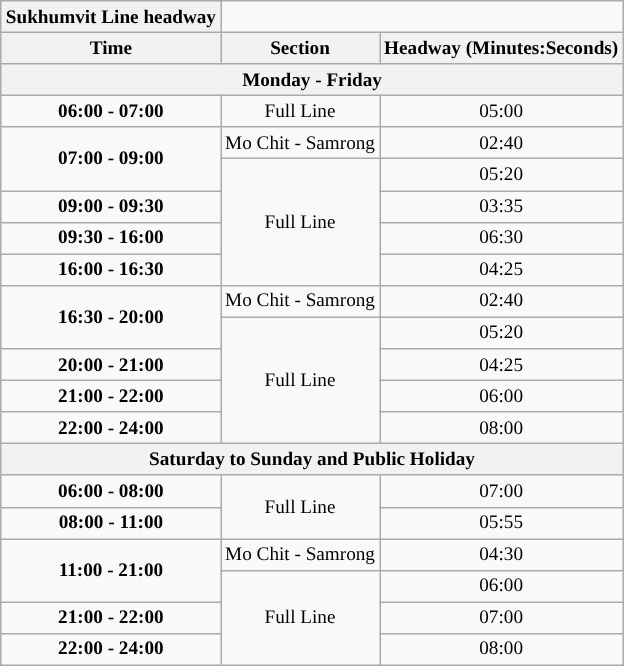<table class="wikitable" style="margin:auto;font-align:center;text-align:center;font-size:80%;">
<tr>
<th style="background:#"><strong>Sukhumvit Line headway</strong></th>
</tr>
<tr>
<th style="background:#">Time</th>
<th style="background:#">Section</th>
<th style="background:#">Headway (Minutes:Seconds)</th>
</tr>
<tr>
<th colspan="3">Monday - Friday</th>
</tr>
<tr>
<td><strong>06:00 - 07:00</strong></td>
<td>Full Line</td>
<td>05:00</td>
</tr>
<tr>
<td rowspan="2"><strong>07:00 - 09:00</strong></td>
<td> Mo Chit -  Samrong</td>
<td>02:40</td>
</tr>
<tr>
<td rowspan="4">Full Line</td>
<td>05:20</td>
</tr>
<tr>
<td><strong>09:00 - 09:30</strong></td>
<td>03:35</td>
</tr>
<tr>
<td><strong>09:30 - 16:00</strong></td>
<td>06:30</td>
</tr>
<tr>
<td><strong>16:00 - 16:30</strong></td>
<td>04:25</td>
</tr>
<tr>
<td rowspan="2"><strong>16:30 - 20:00</strong></td>
<td> Mo Chit -  Samrong</td>
<td>02:40</td>
</tr>
<tr>
<td rowspan="4">Full Line</td>
<td>05:20</td>
</tr>
<tr>
<td><strong>20:00 - 21:00</strong></td>
<td>04:25</td>
</tr>
<tr>
<td><strong>21:00 - 22:00</strong></td>
<td>06:00</td>
</tr>
<tr>
<td><strong>22:00 - 24:00</strong></td>
<td>08:00</td>
</tr>
<tr>
<th colspan="3">Saturday to Sunday and Public Holiday</th>
</tr>
<tr>
<td><strong>06:00 - 08:00</strong></td>
<td rowspan="2">Full Line</td>
<td>07:00</td>
</tr>
<tr>
<td><strong>08:00 - 11:00</strong></td>
<td>05:55</td>
</tr>
<tr>
<td rowspan="2"><strong>11:00 - 21:00</strong></td>
<td> Mo Chit -  Samrong</td>
<td>04:30</td>
</tr>
<tr>
<td rowspan="3">Full Line</td>
<td>06:00</td>
</tr>
<tr>
<td><strong>21:00 - 22:00</strong></td>
<td>07:00</td>
</tr>
<tr>
<td><strong>22:00 - 24:00</strong></td>
<td>08:00</td>
</tr>
</table>
